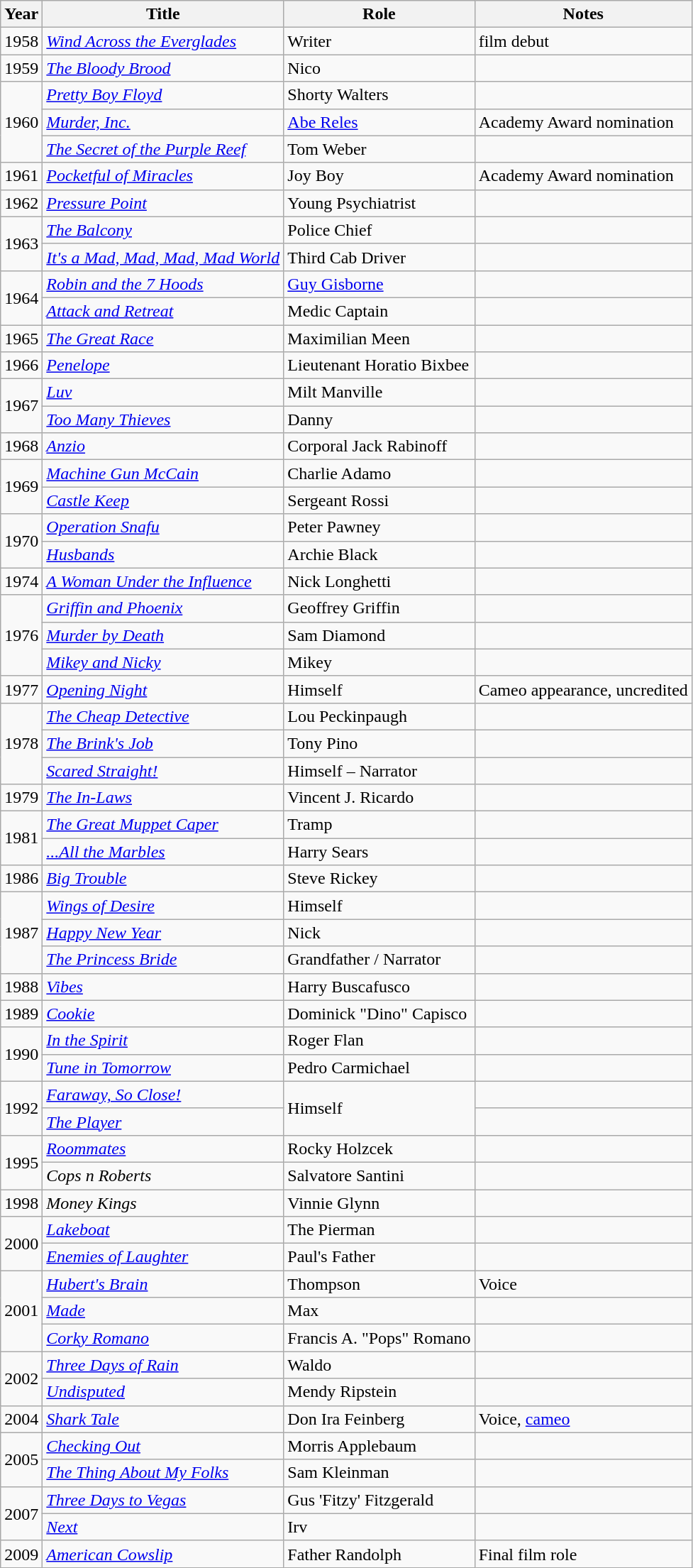<table class="wikitable sortable unsortable">
<tr>
<th>Year</th>
<th>Title</th>
<th>Role</th>
<th>Notes</th>
</tr>
<tr>
<td>1958</td>
<td><em><a href='#'>Wind Across the Everglades</a></em></td>
<td>Writer</td>
<td>film debut</td>
</tr>
<tr>
<td>1959</td>
<td><em><a href='#'>The Bloody Brood</a></em></td>
<td>Nico</td>
<td></td>
</tr>
<tr>
<td rowspan="3">1960</td>
<td><em><a href='#'>Pretty Boy Floyd</a></em></td>
<td>Shorty Walters</td>
<td></td>
</tr>
<tr>
<td><em><a href='#'>Murder, Inc.</a></em></td>
<td><a href='#'>Abe Reles</a></td>
<td>Academy Award nomination</td>
</tr>
<tr>
<td><em><a href='#'>The Secret of the Purple Reef</a></em></td>
<td>Tom Weber</td>
<td></td>
</tr>
<tr>
<td>1961</td>
<td><em><a href='#'>Pocketful of Miracles</a></em></td>
<td>Joy Boy</td>
<td>Academy Award nomination</td>
</tr>
<tr>
<td>1962</td>
<td><em><a href='#'>Pressure Point</a></em></td>
<td>Young Psychiatrist</td>
<td></td>
</tr>
<tr>
<td rowspan="2">1963</td>
<td><em><a href='#'>The Balcony</a></em></td>
<td>Police Chief</td>
<td></td>
</tr>
<tr>
<td><em><a href='#'>It's a Mad, Mad, Mad, Mad World</a></em></td>
<td>Third Cab Driver</td>
<td></td>
</tr>
<tr>
<td rowspan="2">1964</td>
<td><em><a href='#'>Robin and the 7 Hoods</a></em></td>
<td><a href='#'>Guy Gisborne</a></td>
<td></td>
</tr>
<tr>
<td><em><a href='#'>Attack and Retreat</a></em></td>
<td>Medic Captain</td>
<td></td>
</tr>
<tr>
<td>1965</td>
<td><em><a href='#'>The Great Race</a></em></td>
<td>Maximilian Meen</td>
<td></td>
</tr>
<tr>
<td>1966</td>
<td><em><a href='#'>Penelope</a></em></td>
<td>Lieutenant Horatio Bixbee</td>
<td></td>
</tr>
<tr>
<td rowspan="2">1967</td>
<td><em><a href='#'>Luv</a></em></td>
<td>Milt Manville</td>
<td></td>
</tr>
<tr>
<td><em><a href='#'>Too Many Thieves</a></em></td>
<td>Danny</td>
<td></td>
</tr>
<tr>
<td>1968</td>
<td><em><a href='#'>Anzio</a></em></td>
<td>Corporal Jack Rabinoff</td>
<td></td>
</tr>
<tr>
<td rowspan="2">1969</td>
<td><em><a href='#'>Machine Gun McCain</a></em></td>
<td>Charlie Adamo</td>
<td></td>
</tr>
<tr>
<td><em><a href='#'>Castle Keep</a></em></td>
<td>Sergeant Rossi</td>
<td></td>
</tr>
<tr>
<td rowspan="2">1970</td>
<td><em><a href='#'>Operation Snafu</a></em></td>
<td>Peter Pawney</td>
<td></td>
</tr>
<tr>
<td><em><a href='#'>Husbands</a></em></td>
<td>Archie Black</td>
<td></td>
</tr>
<tr>
<td>1974</td>
<td><em><a href='#'>A Woman Under the Influence</a></em></td>
<td>Nick Longhetti</td>
<td></td>
</tr>
<tr>
<td rowspan="3">1976</td>
<td><em><a href='#'>Griffin and Phoenix</a></em></td>
<td>Geoffrey Griffin</td>
<td></td>
</tr>
<tr>
<td><em><a href='#'>Murder by Death</a></em></td>
<td>Sam Diamond</td>
<td></td>
</tr>
<tr>
<td><em><a href='#'>Mikey and Nicky</a></em></td>
<td>Mikey</td>
<td></td>
</tr>
<tr>
<td>1977</td>
<td><em><a href='#'>Opening Night</a></em></td>
<td>Himself</td>
<td>Cameo appearance, uncredited</td>
</tr>
<tr>
<td rowspan="3">1978</td>
<td><em><a href='#'>The Cheap Detective</a></em></td>
<td>Lou Peckinpaugh</td>
<td></td>
</tr>
<tr>
<td><em><a href='#'>The Brink's Job</a></em></td>
<td>Tony Pino</td>
<td></td>
</tr>
<tr>
<td><em><a href='#'>Scared Straight!</a></em></td>
<td>Himself – Narrator</td>
<td></td>
</tr>
<tr>
<td>1979</td>
<td><em><a href='#'>The In-Laws</a></em></td>
<td>Vincent J. Ricardo</td>
<td></td>
</tr>
<tr>
<td rowspan="2">1981</td>
<td><em><a href='#'>The Great Muppet Caper</a></em></td>
<td>Tramp</td>
<td></td>
</tr>
<tr>
<td><em><a href='#'>...All the Marbles</a></em></td>
<td>Harry Sears</td>
<td></td>
</tr>
<tr>
<td>1986</td>
<td><em><a href='#'>Big Trouble</a></em></td>
<td>Steve Rickey</td>
<td></td>
</tr>
<tr>
<td rowspan="3">1987</td>
<td><em><a href='#'>Wings of Desire</a></em></td>
<td>Himself</td>
<td></td>
</tr>
<tr>
<td><em><a href='#'>Happy New Year</a></em></td>
<td>Nick</td>
<td></td>
</tr>
<tr>
<td><em><a href='#'>The Princess Bride</a></em></td>
<td>Grandfather / Narrator</td>
<td></td>
</tr>
<tr>
<td>1988</td>
<td><em><a href='#'>Vibes</a></em></td>
<td>Harry Buscafusco</td>
<td></td>
</tr>
<tr>
<td>1989</td>
<td><em><a href='#'>Cookie</a></em></td>
<td>Dominick "Dino" Capisco</td>
<td></td>
</tr>
<tr>
<td rowspan="2">1990</td>
<td><em><a href='#'>In the Spirit</a></em></td>
<td>Roger Flan</td>
<td></td>
</tr>
<tr>
<td><em><a href='#'>Tune in Tomorrow</a></em></td>
<td>Pedro Carmichael</td>
<td></td>
</tr>
<tr>
<td rowspan="2">1992</td>
<td><em><a href='#'>Faraway, So Close!</a></em></td>
<td rowspan="2">Himself</td>
<td></td>
</tr>
<tr>
<td><em><a href='#'>The Player</a></em></td>
<td></td>
</tr>
<tr>
<td rowspan="2">1995</td>
<td><em><a href='#'>Roommates</a></em></td>
<td>Rocky Holzcek</td>
<td></td>
</tr>
<tr>
<td><em>Cops n Roberts</em></td>
<td>Salvatore Santini</td>
<td></td>
</tr>
<tr>
<td>1998</td>
<td><em>Money Kings</em></td>
<td>Vinnie Glynn</td>
<td></td>
</tr>
<tr>
<td rowspan="2">2000</td>
<td><em><a href='#'>Lakeboat</a></em></td>
<td>The Pierman</td>
<td></td>
</tr>
<tr>
<td><em><a href='#'>Enemies of Laughter</a></em></td>
<td>Paul's Father</td>
<td></td>
</tr>
<tr>
<td rowspan="3">2001</td>
<td><em><a href='#'>Hubert's Brain</a></em></td>
<td>Thompson</td>
<td>Voice</td>
</tr>
<tr>
<td><em><a href='#'>Made</a></em></td>
<td>Max</td>
<td></td>
</tr>
<tr>
<td><em><a href='#'>Corky Romano</a></em></td>
<td>Francis A. "Pops" Romano</td>
<td></td>
</tr>
<tr>
<td rowspan="2">2002</td>
<td><em><a href='#'>Three Days of Rain</a></em></td>
<td>Waldo</td>
<td></td>
</tr>
<tr>
<td><em><a href='#'>Undisputed</a></em></td>
<td>Mendy Ripstein</td>
<td></td>
</tr>
<tr>
<td>2004</td>
<td><em><a href='#'>Shark Tale</a></em></td>
<td>Don Ira Feinberg</td>
<td>Voice, <a href='#'>cameo</a></td>
</tr>
<tr>
<td rowspan="2">2005</td>
<td><em><a href='#'>Checking Out</a></em></td>
<td>Morris Applebaum</td>
<td></td>
</tr>
<tr>
<td><em><a href='#'>The Thing About My Folks</a></em></td>
<td>Sam Kleinman</td>
<td></td>
</tr>
<tr>
<td rowspan="2">2007</td>
<td><em><a href='#'>Three Days to Vegas</a></em></td>
<td>Gus 'Fitzy' Fitzgerald</td>
<td></td>
</tr>
<tr>
<td><em><a href='#'>Next</a></em></td>
<td>Irv</td>
<td></td>
</tr>
<tr>
<td>2009</td>
<td><em><a href='#'>American Cowslip</a></em></td>
<td>Father Randolph</td>
<td>Final film role</td>
</tr>
</table>
